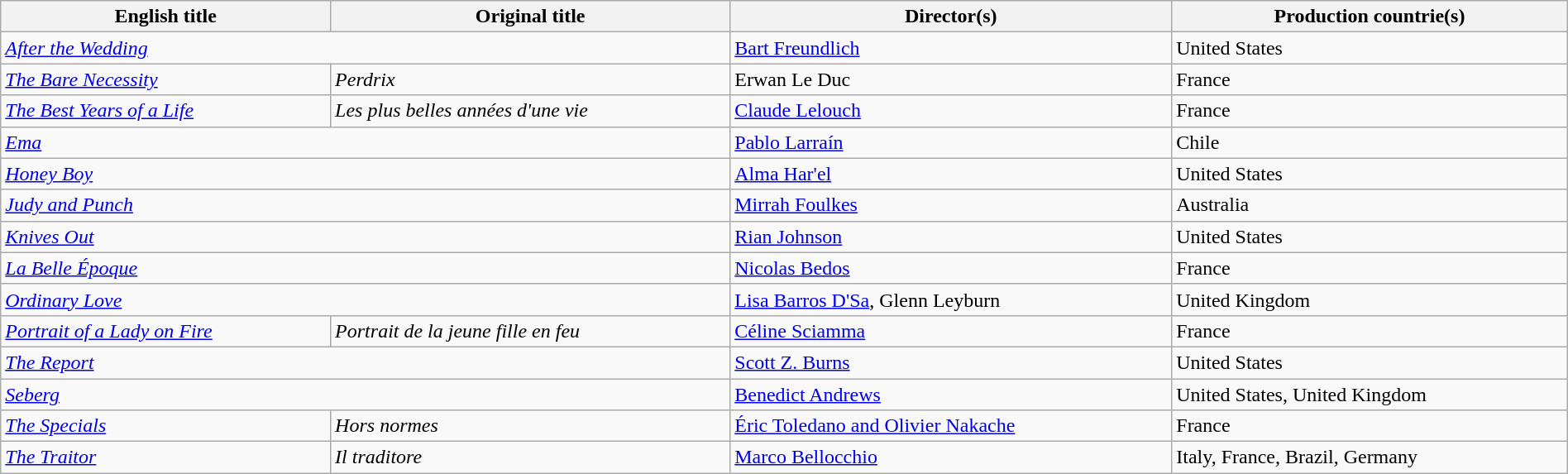<table class="sortable wikitable" style="width:100%; margin-bottom:4px" cellpadding="5">
<tr>
<th scope="col">English title</th>
<th scope="col">Original title</th>
<th scope="col">Director(s)</th>
<th scope="col">Production countrie(s)</th>
</tr>
<tr>
<td colspan="2"><em><a href='#'>After the Wedding</a></em></td>
<td><a href='#'>Bart Freundlich</a></td>
<td>United States</td>
</tr>
<tr>
<td><em><a href='#'>The Bare Necessity</a></em></td>
<td><em>Perdrix</em></td>
<td>Erwan Le Duc</td>
<td>France</td>
</tr>
<tr>
<td><em><a href='#'>The Best Years of a Life</a></em></td>
<td><em>Les plus belles années d'une vie</em></td>
<td><a href='#'>Claude Lelouch</a></td>
<td>France</td>
</tr>
<tr>
<td colspan="2"><em><a href='#'>Ema</a></em></td>
<td><a href='#'>Pablo Larraín</a></td>
<td>Chile</td>
</tr>
<tr>
<td colspan="2"><em><a href='#'>Honey Boy</a></em></td>
<td><a href='#'>Alma Har'el</a></td>
<td>United States</td>
</tr>
<tr>
<td colspan="2"><em><a href='#'>Judy and Punch</a></em></td>
<td><a href='#'>Mirrah Foulkes</a></td>
<td>Australia</td>
</tr>
<tr>
<td colspan="2"><em><a href='#'>Knives Out</a></em></td>
<td><a href='#'>Rian Johnson</a></td>
<td>United States</td>
</tr>
<tr>
<td colspan="2"><em><a href='#'>La Belle Époque</a></em></td>
<td><a href='#'>Nicolas Bedos</a></td>
<td>France</td>
</tr>
<tr>
<td colspan="2"><em><a href='#'>Ordinary Love</a></em></td>
<td><a href='#'>Lisa Barros D'Sa</a>, Glenn Leyburn</td>
<td>United Kingdom</td>
</tr>
<tr>
<td><em><a href='#'>Portrait of a Lady on Fire</a></em></td>
<td><em>Portrait de la jeune fille en feu</em></td>
<td><a href='#'>Céline Sciamma</a></td>
<td>France</td>
</tr>
<tr>
<td colspan="2"><em><a href='#'>The Report</a></em></td>
<td><a href='#'>Scott Z. Burns</a></td>
<td>United States</td>
</tr>
<tr>
<td colspan="2"><em><a href='#'>Seberg</a></em></td>
<td><a href='#'>Benedict Andrews</a></td>
<td>United States, United Kingdom</td>
</tr>
<tr>
<td><em><a href='#'>The Specials</a></em></td>
<td><em>Hors normes</em></td>
<td><a href='#'>Éric Toledano and Olivier Nakache</a></td>
<td>France</td>
</tr>
<tr>
<td><em><a href='#'>The Traitor</a></em></td>
<td><em>Il traditore</em></td>
<td><a href='#'>Marco Bellocchio</a></td>
<td>Italy, France, Brazil, Germany</td>
</tr>
</table>
